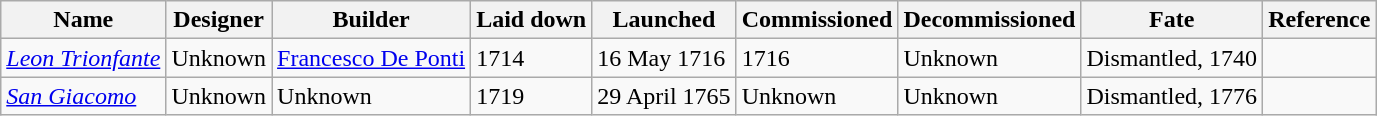<table class="wikitable">
<tr>
<th>Name</th>
<th>Designer</th>
<th>Builder</th>
<th>Laid down</th>
<th>Launched</th>
<th>Commissioned</th>
<th>Decommissioned</th>
<th>Fate</th>
<th>Reference</th>
</tr>
<tr>
<td><a href='#'><em>Leon Trionfante</em></a></td>
<td>Unknown</td>
<td><a href='#'>Francesco De Ponti</a></td>
<td>1714</td>
<td>16 May 1716</td>
<td>1716</td>
<td>Unknown</td>
<td>Dismantled, 1740</td>
<td></td>
</tr>
<tr>
<td><a href='#'><em>San Giacomo</em></a></td>
<td>Unknown</td>
<td>Unknown</td>
<td>1719</td>
<td>29 April 1765</td>
<td>Unknown</td>
<td>Unknown</td>
<td>Dismantled, 1776</td>
<td></td>
</tr>
</table>
